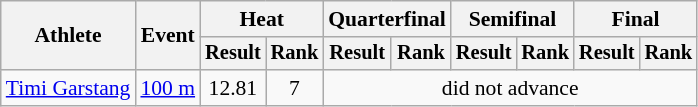<table class="wikitable" style="font-size:90%">
<tr>
<th rowspan="2">Athlete</th>
<th rowspan="2">Event</th>
<th colspan="2">Heat</th>
<th colspan="2">Quarterfinal</th>
<th colspan="2">Semifinal</th>
<th colspan="2">Final</th>
</tr>
<tr style="font-size:95%">
<th>Result</th>
<th>Rank</th>
<th>Result</th>
<th>Rank</th>
<th>Result</th>
<th>Rank</th>
<th>Result</th>
<th>Rank</th>
</tr>
<tr align=center>
<td align=left><a href='#'>Timi Garstang</a></td>
<td align=left><a href='#'>100 m</a></td>
<td>12.81</td>
<td>7</td>
<td colspan=6>did not advance</td>
</tr>
</table>
